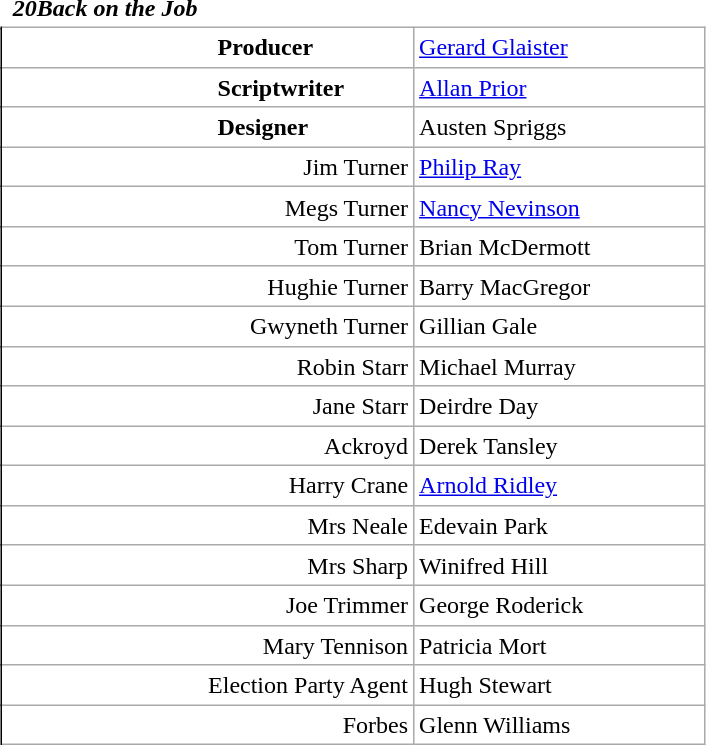<table class="wikitable mw-collapsible mw-collapsed" style="vertical-align:top;margin:auto 2em;line-height:1.2;min-width:33em;display: inline-table;background-color:inherit;border:none;">
<tr>
<td class=unsortable style="border:hidden;line-height:1.67;text-align:center;margin-left:-1em;padding-left:0.5em;min-width:1.0em;"></td>
<td class=unsortable style="border:none;padding-left:0.5em;text-align:left;min-width:16.5em;font-weight:700;font-style:italic;">20Back on the Job</td>
<td class=unsortable style="border:none;text-align:right;font-weight:normal;font-family:Courier;font-size:95%;letter-spacing:-1pt;min-width:8.5em;padding-right:0.2em;"></td>
<td class=unsortable style="border:hidden;min-width:3.5em;padding-left:0;"></td>
<td class=unsortable style="border:hidden;min-width:3.5em;font-size:95%;"></td>
</tr>
<tr>
<td rowspan=100 style="border:none thin;border-right-style :solid;"></td>
</tr>
<tr>
<td style="text-align:left;padding-left:9.0em;font-weight:bold;">Producer</td>
<td colspan=2><a href='#'>Gerard Glaister</a></td>
</tr>
<tr>
<td style="text-align:left;padding-left:9.0em;font-weight:bold;">Scriptwriter</td>
<td colspan=2><a href='#'>Allan Prior</a></td>
</tr>
<tr>
<td style="text-align:left;padding-left:9.0em;font-weight:bold;">Designer</td>
<td colspan=2>Austen Spriggs</td>
</tr>
<tr>
<td style="text-align:right;">Jim Turner</td>
<td colspan=2><a href='#'>Philip Ray</a></td>
</tr>
<tr>
<td style="text-align:right;">Megs Turner</td>
<td colspan=2><a href='#'>Nancy Nevinson</a></td>
</tr>
<tr>
<td style="text-align:right;">Tom Turner</td>
<td colspan=2>Brian McDermott</td>
</tr>
<tr>
<td style="text-align:right;">Hughie Turner</td>
<td colspan=2>Barry MacGregor</td>
</tr>
<tr>
<td style="text-align:right;">Gwyneth Turner</td>
<td colspan=2>Gillian Gale</td>
</tr>
<tr>
<td style="text-align:right;">Robin Starr</td>
<td colspan=2>Michael Murray</td>
</tr>
<tr>
<td style="text-align:right;">Jane Starr</td>
<td colspan=2>Deirdre Day</td>
</tr>
<tr>
<td style="text-align:right;">Ackroyd</td>
<td colspan=2>Derek Tansley</td>
</tr>
<tr>
<td style="text-align:right;">Harry Crane</td>
<td colspan=2><a href='#'>Arnold Ridley</a></td>
</tr>
<tr>
<td style="text-align:right;">Mrs Neale</td>
<td colspan=2>Edevain Park</td>
</tr>
<tr>
<td style="text-align:right;">Mrs Sharp</td>
<td colspan=2>Winifred Hill</td>
</tr>
<tr>
<td style="text-align:right;">Joe Trimmer</td>
<td colspan=2>George Roderick</td>
</tr>
<tr>
<td style="text-align:right;">Mary Tennison</td>
<td colspan=2>Patricia Mort</td>
</tr>
<tr>
<td style="text-align:right;">Election Party Agent</td>
<td colspan=2>Hugh Stewart</td>
</tr>
<tr>
<td style="text-align:right;">Forbes</td>
<td colspan=2>Glenn Williams</td>
</tr>
</table>
